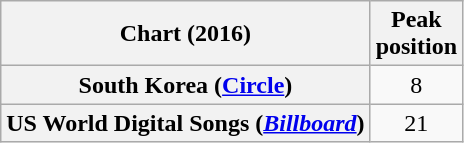<table class="wikitable plainrowheaders" style="text-align:center">
<tr>
<th scope="col">Chart (2016)</th>
<th scope="col">Peak<br>position</th>
</tr>
<tr>
<th scope="row">South Korea (<a href='#'>Circle</a>)</th>
<td>8</td>
</tr>
<tr>
<th scope="row">US World Digital Songs (<a href='#'><em>Billboard</em></a>)</th>
<td>21</td>
</tr>
</table>
